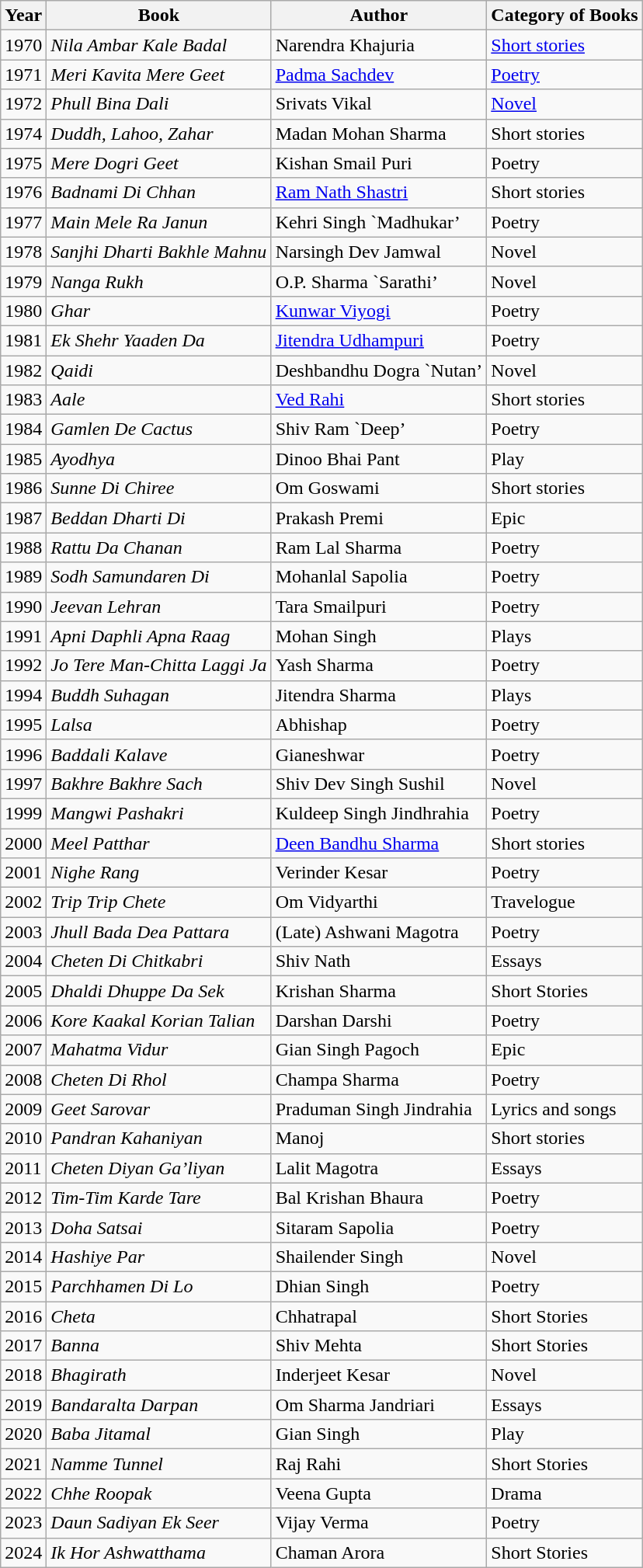<table class="wikitable">
<tr>
<th>Year</th>
<th>Book</th>
<th>Author</th>
<th>Category of Books</th>
</tr>
<tr>
<td>1970</td>
<td><em>Nila Ambar Kale Badal</em></td>
<td>Narendra Khajuria</td>
<td><a href='#'>Short stories</a></td>
</tr>
<tr>
<td>1971</td>
<td><em>Meri Kavita Mere Geet</em></td>
<td><a href='#'>Padma Sachdev</a></td>
<td><a href='#'>Poetry</a></td>
</tr>
<tr>
<td>1972</td>
<td><em>Phull Bina Dali</em></td>
<td>Srivats Vikal</td>
<td><a href='#'>Novel</a></td>
</tr>
<tr>
<td>1974</td>
<td><em>Duddh, Lahoo, Zahar</em></td>
<td>Madan Mohan Sharma</td>
<td>Short stories</td>
</tr>
<tr>
<td>1975</td>
<td><em>Mere Dogri Geet</em></td>
<td>Kishan Smail Puri</td>
<td>Poetry</td>
</tr>
<tr>
<td>1976</td>
<td><em>Badnami Di Chhan</em></td>
<td><a href='#'>Ram Nath Shastri</a></td>
<td>Short stories</td>
</tr>
<tr>
<td>1977</td>
<td><em>Main Mele Ra Janun</em></td>
<td>Kehri Singh `Madhukar’</td>
<td>Poetry</td>
</tr>
<tr>
<td>1978</td>
<td><em>Sanjhi Dharti Bakhle Mahnu</em></td>
<td>Narsingh Dev Jamwal</td>
<td>Novel</td>
</tr>
<tr>
<td>1979</td>
<td><em>Nanga Rukh</em></td>
<td>O.P. Sharma `Sarathi’</td>
<td>Novel</td>
</tr>
<tr>
<td>1980</td>
<td><em>Ghar</em></td>
<td><a href='#'>Kunwar Viyogi</a></td>
<td>Poetry</td>
</tr>
<tr>
<td>1981</td>
<td><em>Ek Shehr Yaaden Da</em></td>
<td><a href='#'>Jitendra Udhampuri</a></td>
<td>Poetry</td>
</tr>
<tr>
<td>1982</td>
<td><em>Qaidi</em></td>
<td>Deshbandhu Dogra `Nutan’</td>
<td>Novel</td>
</tr>
<tr>
<td>1983</td>
<td><em>Aale</em></td>
<td><a href='#'>Ved Rahi</a></td>
<td>Short stories</td>
</tr>
<tr>
<td>1984</td>
<td><em>Gamlen De Cactus</em></td>
<td>Shiv Ram `Deep’</td>
<td>Poetry</td>
</tr>
<tr>
<td>1985</td>
<td><em>Ayodhya</em></td>
<td>Dinoo Bhai Pant</td>
<td>Play</td>
</tr>
<tr>
<td>1986</td>
<td><em>Sunne Di Chiree</em></td>
<td>Om Goswami</td>
<td>Short stories</td>
</tr>
<tr>
<td>1987</td>
<td><em>Beddan Dharti Di</em></td>
<td>Prakash Premi</td>
<td>Epic</td>
</tr>
<tr>
<td>1988</td>
<td><em>Rattu Da Chanan</em></td>
<td>Ram Lal Sharma</td>
<td>Poetry</td>
</tr>
<tr>
<td>1989</td>
<td><em>Sodh Samundaren Di</em></td>
<td>Mohanlal Sapolia</td>
<td>Poetry</td>
</tr>
<tr>
<td>1990</td>
<td><em>Jeevan Lehran</em></td>
<td>Tara Smailpuri</td>
<td>Poetry</td>
</tr>
<tr>
<td>1991</td>
<td><em>Apni Daphli Apna Raag</em></td>
<td>Mohan Singh</td>
<td>Plays</td>
</tr>
<tr>
<td>1992</td>
<td><em>Jo Tere Man-Chitta Laggi Ja</em></td>
<td>Yash Sharma</td>
<td>Poetry</td>
</tr>
<tr>
<td>1994</td>
<td><em>Buddh Suhagan</em></td>
<td>Jitendra Sharma</td>
<td>Plays</td>
</tr>
<tr>
<td>1995</td>
<td><em>Lalsa</em></td>
<td>Abhishap</td>
<td>Poetry</td>
</tr>
<tr>
<td>1996</td>
<td><em>Baddali Kalave</em></td>
<td>Gianeshwar</td>
<td>Poetry</td>
</tr>
<tr>
<td>1997</td>
<td><em>Bakhre Bakhre Sach</em></td>
<td>Shiv Dev Singh Sushil</td>
<td>Novel</td>
</tr>
<tr>
<td>1999</td>
<td><em>Mangwi Pashakri</em></td>
<td>Kuldeep Singh Jindhrahia</td>
<td>Poetry</td>
</tr>
<tr>
<td>2000</td>
<td><em>Meel Patthar</em></td>
<td><a href='#'>Deen Bandhu Sharma</a></td>
<td>Short stories</td>
</tr>
<tr>
<td>2001</td>
<td><em>Nighe Rang</em></td>
<td>Verinder Kesar</td>
<td>Poetry</td>
</tr>
<tr>
<td>2002</td>
<td><em>Trip Trip Chete</em></td>
<td>Om Vidyarthi</td>
<td>Travelogue</td>
</tr>
<tr>
<td>2003</td>
<td><em>Jhull Bada Dea Pattara</em></td>
<td>(Late) Ashwani Magotra</td>
<td>Poetry</td>
</tr>
<tr>
<td>2004</td>
<td><em>Cheten Di Chitkabri</em></td>
<td>Shiv Nath</td>
<td>Essays</td>
</tr>
<tr>
<td>2005</td>
<td><em>Dhaldi Dhuppe Da Sek</em></td>
<td>Krishan Sharma</td>
<td>Short Stories</td>
</tr>
<tr>
<td>2006</td>
<td><em>Kore Kaakal Korian Talian</em></td>
<td>Darshan Darshi</td>
<td>Poetry</td>
</tr>
<tr>
<td>2007</td>
<td><em>Mahatma Vidur</em></td>
<td>Gian Singh Pagoch</td>
<td>Epic</td>
</tr>
<tr>
<td>2008</td>
<td><em>Cheten Di Rhol</em></td>
<td>Champa Sharma</td>
<td>Poetry</td>
</tr>
<tr>
<td>2009</td>
<td><em>Geet Sarovar</em></td>
<td>Praduman Singh Jindrahia</td>
<td>Lyrics and songs</td>
</tr>
<tr>
<td>2010</td>
<td><em>Pandran Kahaniyan</em></td>
<td>Manoj</td>
<td>Short stories</td>
</tr>
<tr>
<td>2011</td>
<td><em>Cheten Diyan Ga’liyan</em></td>
<td>Lalit Magotra</td>
<td>Essays</td>
</tr>
<tr>
<td>2012</td>
<td><em>Tim-Tim Karde Tare</em></td>
<td>Bal Krishan Bhaura</td>
<td>Poetry</td>
</tr>
<tr>
<td>2013</td>
<td><em>Doha Satsai</em></td>
<td>Sitaram Sapolia</td>
<td>Poetry</td>
</tr>
<tr>
<td>2014</td>
<td><em>Hashiye Par</em></td>
<td>Shailender Singh</td>
<td>Novel</td>
</tr>
<tr>
<td>2015</td>
<td><em>Parchhamen Di Lo</em></td>
<td>Dhian Singh</td>
<td>Poetry</td>
</tr>
<tr>
<td>2016</td>
<td><em>Cheta</em></td>
<td>Chhatrapal</td>
<td>Short Stories</td>
</tr>
<tr>
<td>2017</td>
<td><em>Banna</em></td>
<td>Shiv Mehta</td>
<td>Short Stories</td>
</tr>
<tr>
<td>2018</td>
<td><em>Bhagirath</em></td>
<td>Inderjeet Kesar</td>
<td>Novel</td>
</tr>
<tr>
<td>2019</td>
<td><em>Bandaralta Darpan</em></td>
<td>Om Sharma Jandriari</td>
<td>Essays</td>
</tr>
<tr>
<td>2020</td>
<td><em>Baba Jitamal</em></td>
<td>Gian Singh</td>
<td>Play</td>
</tr>
<tr>
<td>2021</td>
<td><em>Namme Tunnel</em></td>
<td>Raj Rahi</td>
<td>Short Stories</td>
</tr>
<tr>
<td>2022</td>
<td><em>Chhe Roopak</em></td>
<td>Veena Gupta</td>
<td>Drama</td>
</tr>
<tr>
<td>2023</td>
<td><em>Daun Sadiyan Ek Seer</em></td>
<td>Vijay Verma</td>
<td>Poetry</td>
</tr>
<tr>
<td>2024</td>
<td><em>Ik Hor Ashwatthama</em></td>
<td>Chaman Arora</td>
<td>Short Stories</td>
</tr>
</table>
